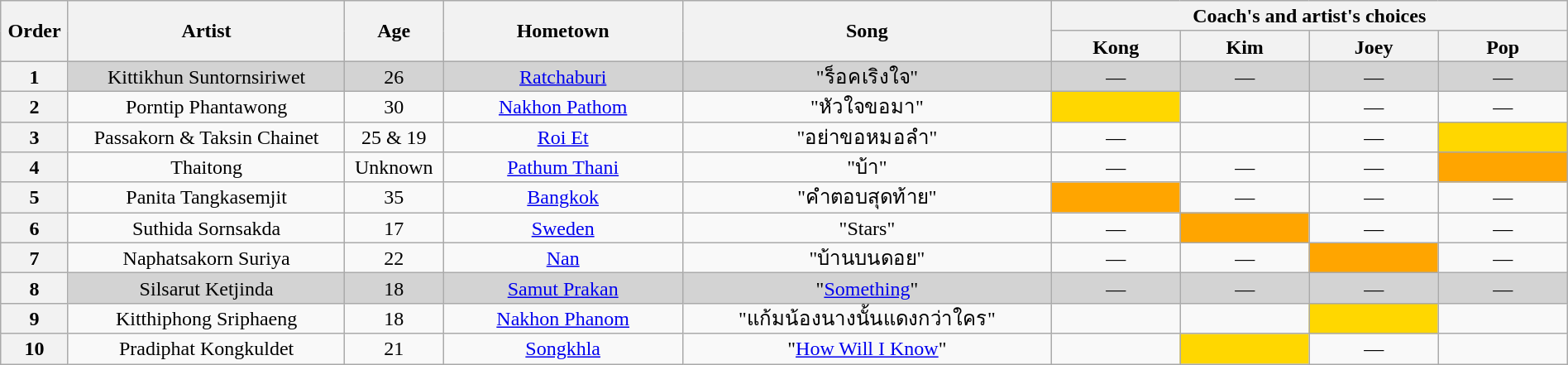<table class="wikitable" style="text-align:center; line-height:17px; width:100%;">
<tr>
<th scope="col" rowspan="2" style="width:02%;">Order</th>
<th scope="col" rowspan="2" style="width:15%;">Artist</th>
<th scope="col" rowspan="2" style="width:04%;">Age</th>
<th scope="col" rowspan="2" style="width:13%;">Hometown</th>
<th scope="col" rowspan="2" style="width:20%;">Song</th>
<th scope="col" colspan="4" style="width:30%;">Coach's and artist's choices</th>
</tr>
<tr>
<th style="width:07%;">Kong</th>
<th style="width:07%;">Kim</th>
<th style="width:07%;">Joey</th>
<th style="width:07%;">Pop</th>
</tr>
<tr bgcolor=lightgrey>
<th>1</th>
<td>Kittikhun Suntornsiriwet</td>
<td>26</td>
<td><a href='#'>Ratchaburi</a></td>
<td>"ร็อคเริงใจ"</td>
<td>—</td>
<td>—</td>
<td>—</td>
<td>—</td>
</tr>
<tr>
<th>2</th>
<td>Porntip Phantawong</td>
<td>30</td>
<td><a href='#'>Nakhon Pathom</a></td>
<td>"หัวใจขอมา"</td>
<td style="background:gold;"></td>
<td></td>
<td>—</td>
<td>—</td>
</tr>
<tr>
<th>3</th>
<td>Passakorn & Taksin Chainet</td>
<td>25 & 19</td>
<td><a href='#'>Roi Et</a></td>
<td>"อย่าขอหมอลำ"</td>
<td>—</td>
<td></td>
<td>—</td>
<td style="background:gold;"></td>
</tr>
<tr>
<th>4</th>
<td>Thaitong</td>
<td>Unknown</td>
<td><a href='#'>Pathum Thani</a></td>
<td>"บ้า"</td>
<td>—</td>
<td>—</td>
<td>—</td>
<td style="background:orange;"></td>
</tr>
<tr>
<th>5</th>
<td>Panita Tangkasemjit</td>
<td>35</td>
<td><a href='#'>Bangkok</a></td>
<td>"คำตอบสุดท้าย"</td>
<td style="background:orange;"></td>
<td>—</td>
<td>—</td>
<td>—</td>
</tr>
<tr>
<th>6</th>
<td>Suthida Sornsakda</td>
<td>17</td>
<td><a href='#'>Sweden</a></td>
<td>"Stars"</td>
<td>—</td>
<td style="background:orange;"></td>
<td>—</td>
<td>—</td>
</tr>
<tr>
<th>7</th>
<td>Naphatsakorn Suriya</td>
<td>22</td>
<td><a href='#'>Nan</a></td>
<td>"บ้านบนดอย"</td>
<td>—</td>
<td>—</td>
<td style="background:orange;"></td>
<td>—</td>
</tr>
<tr bgcolor=lightgrey>
<th>8</th>
<td>Silsarut Ketjinda</td>
<td>18</td>
<td><a href='#'>Samut Prakan</a></td>
<td>"<a href='#'>Something</a>"</td>
<td>—</td>
<td>—</td>
<td>—</td>
<td>—</td>
</tr>
<tr>
<th>9</th>
<td>Kitthiphong Sriphaeng</td>
<td>18</td>
<td><a href='#'>Nakhon Phanom</a></td>
<td>"แก้มน้องนางนั้นแดงกว่าใคร"</td>
<td></td>
<td></td>
<td style="background:gold;"></td>
<td></td>
</tr>
<tr>
<th>10</th>
<td>Pradiphat Kongkuldet</td>
<td>21</td>
<td><a href='#'>Songkhla</a></td>
<td>"<a href='#'>How Will I Know</a>"</td>
<td></td>
<td style="background:gold;"></td>
<td>—</td>
<td></td>
</tr>
</table>
